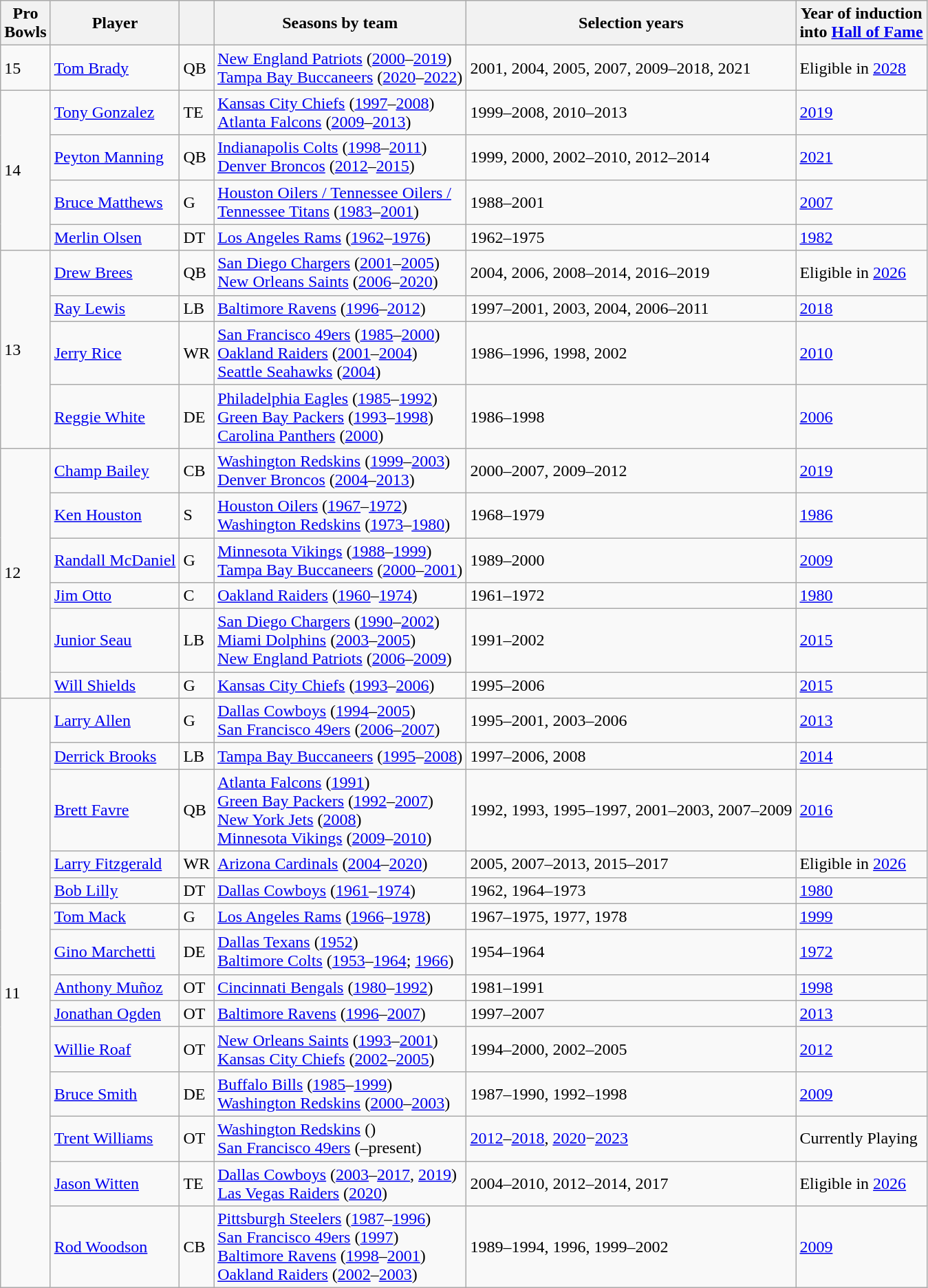<table class="wikitable">
<tr style="white-space:nowrap">
<th>Pro<br>Bowls</th>
<th>Player</th>
<th></th>
<th>Seasons by team</th>
<th>Selection years</th>
<th>Year of induction<br>into <a href='#'>Hall of Fame</a></th>
</tr>
<tr>
<td>15</td>
<td><a href='#'>Tom Brady</a></td>
<td>QB</td>
<td><a href='#'>New England Patriots</a> (<a href='#'>2000</a>–<a href='#'>2019</a>)<br><a href='#'>Tampa Bay Buccaneers</a> (<a href='#'>2020</a>–<a href='#'>2022</a>)</td>
<td>2001, 2004, 2005, 2007, 2009–2018, 2021</td>
<td>Eligible in <a href='#'>2028</a></td>
</tr>
<tr>
<td rowspan="4">14</td>
<td><a href='#'>Tony Gonzalez</a></td>
<td>TE</td>
<td><a href='#'>Kansas City Chiefs</a> (<a href='#'>1997</a>–<a href='#'>2008</a>)<br><a href='#'>Atlanta Falcons</a> (<a href='#'>2009</a>–<a href='#'>2013</a>)</td>
<td>1999–2008, 2010–2013</td>
<td><a href='#'>2019</a></td>
</tr>
<tr>
<td><a href='#'>Peyton Manning</a></td>
<td>QB</td>
<td><a href='#'>Indianapolis Colts</a> (<a href='#'>1998</a>–<a href='#'>2011</a>)<br><a href='#'>Denver Broncos</a> (<a href='#'>2012</a>–<a href='#'>2015</a>)</td>
<td>1999, 2000, 2002–2010, 2012–2014</td>
<td><a href='#'>2021</a></td>
</tr>
<tr>
<td><a href='#'>Bruce Matthews</a></td>
<td>G</td>
<td><a href='#'>Houston Oilers / Tennessee Oilers /<br>Tennessee Titans</a> (<a href='#'>1983</a>–<a href='#'>2001</a>)</td>
<td>1988–2001</td>
<td><a href='#'>2007</a></td>
</tr>
<tr>
<td><a href='#'>Merlin Olsen</a></td>
<td>DT</td>
<td><a href='#'>Los Angeles Rams</a> (<a href='#'>1962</a>–<a href='#'>1976</a>)</td>
<td>1962–1975</td>
<td><a href='#'>1982</a></td>
</tr>
<tr>
<td rowspan="4">13</td>
<td><a href='#'>Drew Brees</a></td>
<td>QB</td>
<td><a href='#'>San Diego Chargers</a> (<a href='#'>2001</a>–<a href='#'>2005</a>)<br><a href='#'>New Orleans Saints</a> (<a href='#'>2006</a>–<a href='#'>2020</a>)</td>
<td>2004, 2006, 2008–2014, 2016–2019</td>
<td>Eligible in <a href='#'>2026</a></td>
</tr>
<tr>
<td><a href='#'>Ray Lewis</a></td>
<td>LB</td>
<td><a href='#'>Baltimore Ravens</a> (<a href='#'>1996</a>–<a href='#'>2012</a>)</td>
<td>1997–2001, 2003, 2004, 2006–2011</td>
<td><a href='#'>2018</a></td>
</tr>
<tr>
<td><a href='#'>Jerry Rice</a></td>
<td>WR</td>
<td><a href='#'>San Francisco 49ers</a> (<a href='#'>1985</a>–<a href='#'>2000</a>)<br><a href='#'>Oakland Raiders</a> (<a href='#'>2001</a>–<a href='#'>2004</a>)<br><a href='#'>Seattle Seahawks</a> (<a href='#'>2004</a>)</td>
<td>1986–1996, 1998, 2002</td>
<td><a href='#'>2010</a></td>
</tr>
<tr>
<td><a href='#'>Reggie White</a></td>
<td>DE</td>
<td><a href='#'>Philadelphia Eagles</a> (<a href='#'>1985</a>–<a href='#'>1992</a>)<br><a href='#'>Green Bay Packers</a> (<a href='#'>1993</a>–<a href='#'>1998</a>)<br><a href='#'>Carolina Panthers</a> (<a href='#'>2000</a>)</td>
<td>1986–1998</td>
<td><a href='#'>2006</a></td>
</tr>
<tr>
<td rowspan="6">12</td>
<td><a href='#'>Champ Bailey</a></td>
<td>CB</td>
<td><a href='#'>Washington Redskins</a> (<a href='#'>1999</a>–<a href='#'>2003</a>)<br><a href='#'>Denver Broncos</a> (<a href='#'>2004</a>–<a href='#'>2013</a>)</td>
<td>2000–2007, 2009–2012</td>
<td><a href='#'>2019</a></td>
</tr>
<tr>
<td><a href='#'>Ken Houston</a></td>
<td>S</td>
<td><a href='#'>Houston Oilers</a> (<a href='#'>1967</a>–<a href='#'>1972</a>)<br><a href='#'>Washington Redskins</a> (<a href='#'>1973</a>–<a href='#'>1980</a>)</td>
<td>1968–1979</td>
<td><a href='#'>1986</a></td>
</tr>
<tr>
<td><a href='#'>Randall McDaniel</a></td>
<td>G</td>
<td><a href='#'>Minnesota Vikings</a> (<a href='#'>1988</a>–<a href='#'>1999</a>)<br><a href='#'>Tampa Bay Buccaneers</a> (<a href='#'>2000</a>–<a href='#'>2001</a>)</td>
<td>1989–2000</td>
<td><a href='#'>2009</a></td>
</tr>
<tr>
<td><a href='#'>Jim Otto</a></td>
<td>C</td>
<td><a href='#'>Oakland Raiders</a> (<a href='#'>1960</a>–<a href='#'>1974</a>)</td>
<td>1961–1972</td>
<td><a href='#'>1980</a></td>
</tr>
<tr>
<td><a href='#'>Junior Seau</a></td>
<td>LB</td>
<td><a href='#'>San Diego Chargers</a> (<a href='#'>1990</a>–<a href='#'>2002</a>)<br><a href='#'>Miami Dolphins</a> (<a href='#'>2003</a>–<a href='#'>2005</a>)<br><a href='#'>New England Patriots</a> (<a href='#'>2006</a>–<a href='#'>2009</a>)</td>
<td>1991–2002</td>
<td><a href='#'>2015</a></td>
</tr>
<tr>
<td><a href='#'>Will Shields</a></td>
<td>G</td>
<td><a href='#'>Kansas City Chiefs</a> (<a href='#'>1993</a>–<a href='#'>2006</a>)</td>
<td>1995–2006</td>
<td><a href='#'>2015</a></td>
</tr>
<tr>
<td rowspan="14">11</td>
<td><a href='#'>Larry Allen</a></td>
<td>G</td>
<td><a href='#'>Dallas Cowboys</a> (<a href='#'>1994</a>–<a href='#'>2005</a>)<br><a href='#'>San Francisco 49ers</a> (<a href='#'>2006</a>–<a href='#'>2007</a>)</td>
<td>1995–2001, 2003–2006</td>
<td><a href='#'>2013</a></td>
</tr>
<tr>
<td><a href='#'>Derrick Brooks</a></td>
<td>LB</td>
<td><a href='#'>Tampa Bay Buccaneers</a> (<a href='#'>1995</a>–<a href='#'>2008</a>)</td>
<td>1997–2006, 2008</td>
<td><a href='#'>2014</a></td>
</tr>
<tr>
<td><a href='#'>Brett Favre</a></td>
<td>QB</td>
<td><a href='#'>Atlanta Falcons</a> (<a href='#'>1991</a>)<br><a href='#'>Green Bay Packers</a> (<a href='#'>1992</a>–<a href='#'>2007</a>)<br><a href='#'>New York Jets</a> (<a href='#'>2008</a>)<br><a href='#'>Minnesota Vikings</a> (<a href='#'>2009</a>–<a href='#'>2010</a>)</td>
<td>1992, 1993, 1995–1997, 2001–2003, 2007–2009</td>
<td><a href='#'>2016</a></td>
</tr>
<tr>
<td><a href='#'>Larry Fitzgerald</a></td>
<td>WR</td>
<td><a href='#'>Arizona Cardinals</a> (<a href='#'>2004</a>–<a href='#'>2020</a>)</td>
<td>2005, 2007–2013, 2015–2017</td>
<td>Eligible in <a href='#'>2026</a></td>
</tr>
<tr>
<td><a href='#'>Bob Lilly</a></td>
<td>DT</td>
<td><a href='#'>Dallas Cowboys</a> (<a href='#'>1961</a>–<a href='#'>1974</a>)</td>
<td>1962, 1964–1973</td>
<td><a href='#'>1980</a></td>
</tr>
<tr>
<td><a href='#'>Tom Mack</a></td>
<td>G</td>
<td><a href='#'>Los Angeles Rams</a> (<a href='#'>1966</a>–<a href='#'>1978</a>)</td>
<td>1967–1975, 1977, 1978</td>
<td><a href='#'>1999</a></td>
</tr>
<tr>
<td><a href='#'>Gino Marchetti</a></td>
<td>DE</td>
<td><a href='#'>Dallas Texans</a> (<a href='#'>1952</a>)<br><a href='#'>Baltimore Colts</a> (<a href='#'>1953</a>–<a href='#'>1964</a>; <a href='#'>1966</a>)</td>
<td>1954–1964</td>
<td><a href='#'>1972</a></td>
</tr>
<tr>
<td><a href='#'>Anthony Muñoz</a></td>
<td>OT</td>
<td><a href='#'>Cincinnati Bengals</a> (<a href='#'>1980</a>–<a href='#'>1992</a>)</td>
<td>1981–1991</td>
<td><a href='#'>1998</a></td>
</tr>
<tr>
<td><a href='#'>Jonathan Ogden</a></td>
<td>OT</td>
<td><a href='#'>Baltimore Ravens</a> (<a href='#'>1996</a>–<a href='#'>2007</a>)</td>
<td>1997–2007</td>
<td><a href='#'>2013</a></td>
</tr>
<tr>
<td><a href='#'>Willie Roaf</a></td>
<td>OT</td>
<td><a href='#'>New Orleans Saints</a> (<a href='#'>1993</a>–<a href='#'>2001</a>)<br><a href='#'>Kansas City Chiefs</a> (<a href='#'>2002</a>–<a href='#'>2005</a>)</td>
<td>1994–2000, 2002–2005</td>
<td><a href='#'>2012</a></td>
</tr>
<tr>
<td><a href='#'>Bruce Smith</a></td>
<td>DE</td>
<td><a href='#'>Buffalo Bills</a> (<a href='#'>1985</a>–<a href='#'>1999</a>)<br><a href='#'>Washington Redskins</a> (<a href='#'>2000</a>–<a href='#'>2003</a>)</td>
<td>1987–1990, 1992–1998</td>
<td><a href='#'>2009</a></td>
</tr>
<tr>
<td><a href='#'>Trent Williams</a></td>
<td>OT</td>
<td><a href='#'>Washington Redskins</a> () <br><a href='#'>San Francisco 49ers</a> (–present)</td>
<td><a href='#'>2012</a>–<a href='#'>2018</a>, <a href='#'>2020</a>−<a href='#'>2023</a></td>
<td>Currently Playing</td>
</tr>
<tr>
<td><a href='#'>Jason Witten</a></td>
<td>TE</td>
<td><a href='#'>Dallas Cowboys</a> (<a href='#'>2003</a>–<a href='#'>2017</a>, <a href='#'>2019</a>)<br><a href='#'>Las Vegas Raiders</a> (<a href='#'>2020</a>)</td>
<td>2004–2010, 2012–2014, 2017</td>
<td>Eligible in <a href='#'>2026</a></td>
</tr>
<tr>
<td><a href='#'>Rod Woodson</a></td>
<td>CB</td>
<td><a href='#'>Pittsburgh Steelers</a> (<a href='#'>1987</a>–<a href='#'>1996</a>)<br><a href='#'>San Francisco 49ers</a> (<a href='#'>1997</a>)<br><a href='#'>Baltimore Ravens</a> (<a href='#'>1998</a>–<a href='#'>2001</a>)<br><a href='#'>Oakland Raiders</a> (<a href='#'>2002</a>–<a href='#'>2003</a>)</td>
<td>1989–1994, 1996, 1999–2002</td>
<td><a href='#'>2009</a></td>
</tr>
</table>
